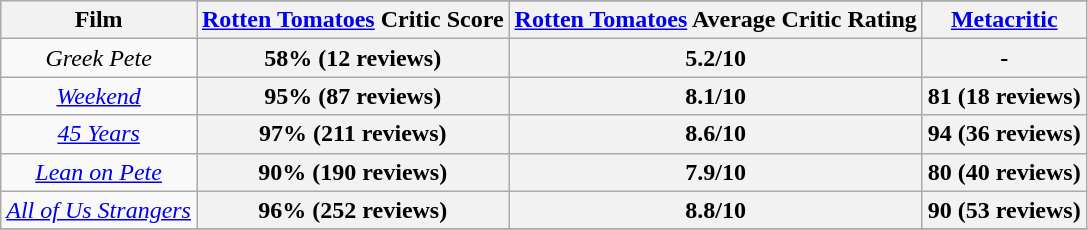<table class="wikitable plainrowheaders sortable" style="text-align: center;">
<tr>
<th scope="col" rowspan="2">Film</th>
</tr>
<tr>
<th scope="col"><a href='#'>Rotten Tomatoes</a> Critic Score</th>
<th scope="col"><a href='#'>Rotten Tomatoes</a> Average Critic Rating</th>
<th scope="col"><a href='#'>Metacritic</a></th>
</tr>
<tr>
<td><em>Greek Pete</em></td>
<th>58% (12 reviews)</th>
<th scope="col">5.2/10</th>
<th scope="col">-</th>
</tr>
<tr>
<td><em><a href='#'>Weekend</a></em></td>
<th scope="col">95% (87 reviews)</th>
<th scope="col">8.1/10</th>
<th scope="col">81 (18 reviews)</th>
</tr>
<tr>
<td><em><a href='#'>45 Years</a></em></td>
<th scope="col">97% (211 reviews)</th>
<th scope="col">8.6/10</th>
<th scope="col">94 (36 reviews)</th>
</tr>
<tr>
<td><em><a href='#'>Lean on Pete</a></em></td>
<th scope="col">90% (190 reviews)</th>
<th scope="col">7.9/10</th>
<th scope="col">80 (40 reviews)</th>
</tr>
<tr>
<td><em><a href='#'>All of Us Strangers</a></em></td>
<th scope="col">96% (252 reviews)</th>
<th scope="col">8.8/10</th>
<th scope="col">90 (53 reviews)</th>
</tr>
<tr>
</tr>
</table>
